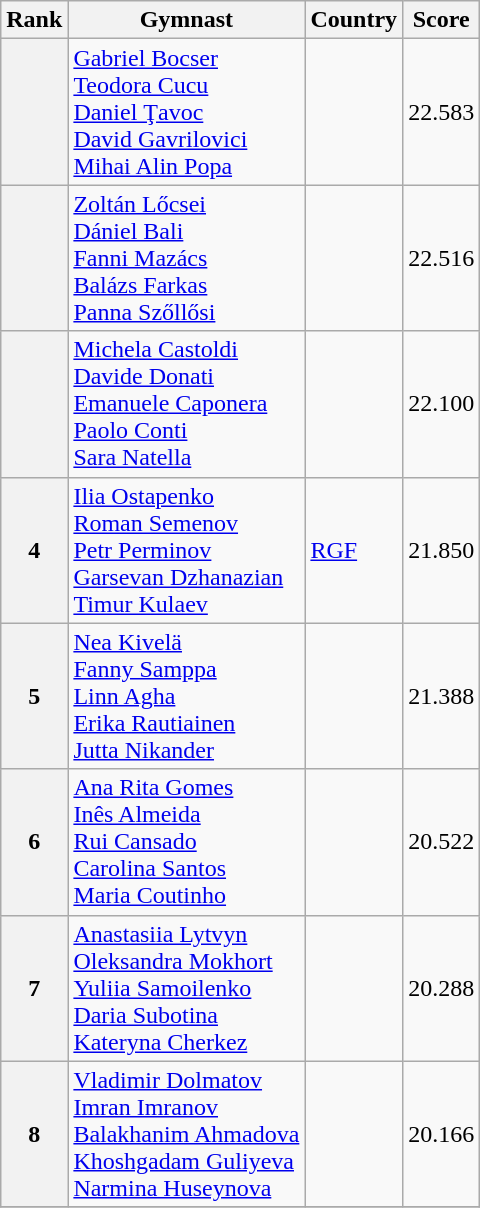<table class="wikitable sortable">
<tr>
<th>Rank</th>
<th>Gymnast</th>
<th>Country</th>
<th>Score</th>
</tr>
<tr>
<th></th>
<td><a href='#'>Gabriel Bocser</a><br><a href='#'>Teodora Cucu</a><br><a href='#'>Daniel Ţavoc</a><br><a href='#'>David Gavrilovici</a><br><a href='#'>Mihai Alin Popa</a></td>
<td></td>
<td>22.583</td>
</tr>
<tr>
<th></th>
<td><a href='#'>Zoltán Lőcsei</a><br><a href='#'>Dániel Bali</a><br><a href='#'>Fanni Mazács</a><br><a href='#'>Balázs Farkas</a><br><a href='#'>Panna Szőllősi</a></td>
<td></td>
<td>22.516</td>
</tr>
<tr>
<th></th>
<td><a href='#'>Michela Castoldi</a><br><a href='#'>Davide Donati</a><br><a href='#'>Emanuele Caponera</a><br><a href='#'>Paolo Conti</a><br><a href='#'>Sara Natella</a></td>
<td></td>
<td>22.100</td>
</tr>
<tr>
<th>4</th>
<td><a href='#'>Ilia Ostapenko</a><br><a href='#'>Roman Semenov</a><br><a href='#'>Petr Perminov</a><br><a href='#'>Garsevan Dzhanazian</a><br><a href='#'>Timur Kulaev</a></td>
<td><a href='#'>RGF</a></td>
<td>21.850</td>
</tr>
<tr>
<th>5</th>
<td><a href='#'>Nea Kivelä</a><br><a href='#'>Fanny Samppa</a><br><a href='#'>Linn Agha</a><br><a href='#'>Erika Rautiainen</a><br><a href='#'>Jutta Nikander</a></td>
<td></td>
<td>21.388</td>
</tr>
<tr>
<th>6</th>
<td><a href='#'>Ana Rita Gomes</a><br><a href='#'>Inês Almeida</a><br><a href='#'>Rui Cansado</a><br><a href='#'>Carolina Santos</a><br><a href='#'>Maria Coutinho</a></td>
<td></td>
<td>20.522</td>
</tr>
<tr>
<th>7</th>
<td><a href='#'>Anastasiia Lytvyn</a><br><a href='#'>Oleksandra Mokhort</a><br><a href='#'>Yuliia Samoilenko</a><br><a href='#'>Daria Subotina</a><br><a href='#'>Kateryna Cherkez</a></td>
<td></td>
<td>20.288</td>
</tr>
<tr>
<th>8</th>
<td><a href='#'>Vladimir Dolmatov</a><br><a href='#'>Imran Imranov</a><br><a href='#'>Balakhanim Ahmadova</a><br><a href='#'>Khoshgadam Guliyeva</a><br><a href='#'>Narmina Huseynova</a></td>
<td></td>
<td>20.166</td>
</tr>
<tr>
</tr>
</table>
